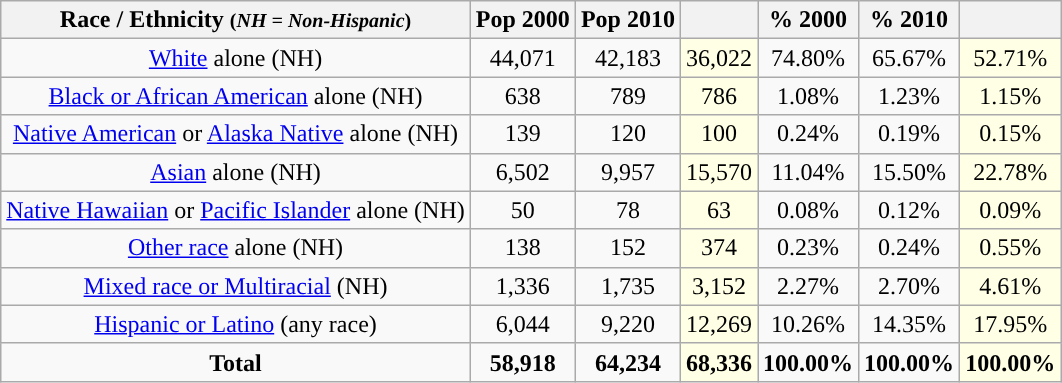<table class="wikitable" style="text-align:center;">
<tr>
<th>Race / Ethnicity <small>(<em>NH = Non-Hispanic</em>)</small></th>
<th>Pop 2000</th>
<th>Pop 2010</th>
<th></th>
<th>% 2000</th>
<th>% 2010</th>
<th></th>
</tr>
<tr>
<td><a href='#'>White</a> alone (NH)</td>
<td>44,071</td>
<td>42,183</td>
<td style='background: #ffffe6;'>36,022</td>
<td>74.80%</td>
<td>65.67%</td>
<td style='background: #ffffe6;'>52.71%</td>
</tr>
<tr>
<td><a href='#'>Black or African American</a> alone (NH)</td>
<td>638</td>
<td>789</td>
<td style='background: #ffffe6;'>786</td>
<td>1.08%</td>
<td>1.23%</td>
<td style='background: #ffffe6;'>1.15%</td>
</tr>
<tr>
<td><a href='#'>Native American</a> or <a href='#'>Alaska Native</a> alone (NH)</td>
<td>139</td>
<td>120</td>
<td style='background: #ffffe6;'>100</td>
<td>0.24%</td>
<td>0.19%</td>
<td style='background: #ffffe6;'>0.15%</td>
</tr>
<tr>
<td><a href='#'>Asian</a> alone (NH)</td>
<td>6,502</td>
<td>9,957</td>
<td style='background: #ffffe6;'>15,570</td>
<td>11.04%</td>
<td>15.50%</td>
<td style='background: #ffffe6;'>22.78%</td>
</tr>
<tr>
<td><a href='#'>Native Hawaiian</a> or <a href='#'>Pacific Islander</a> alone (NH)</td>
<td>50</td>
<td>78</td>
<td style='background: #ffffe6;'>63</td>
<td>0.08%</td>
<td>0.12%</td>
<td style='background: #ffffe6;'>0.09%</td>
</tr>
<tr>
<td><a href='#'>Other race</a> alone (NH)</td>
<td>138</td>
<td>152</td>
<td style='background: #ffffe6;'>374</td>
<td>0.23%</td>
<td>0.24%</td>
<td style='background: #ffffe6;'>0.55%</td>
</tr>
<tr>
<td><a href='#'>Mixed race or Multiracial</a> (NH)</td>
<td>1,336</td>
<td>1,735</td>
<td style='background: #ffffe6;'>3,152</td>
<td>2.27%</td>
<td>2.70%</td>
<td style='background: #ffffe6;'>4.61%</td>
</tr>
<tr>
<td><a href='#'>Hispanic or Latino</a> (any race)</td>
<td>6,044</td>
<td>9,220</td>
<td style='background: #ffffe6;'>12,269</td>
<td>10.26%</td>
<td>14.35%</td>
<td style='background: #ffffe6;'>17.95%</td>
</tr>
<tr>
<td><strong>Total</strong></td>
<td><strong>58,918</strong></td>
<td><strong>64,234</strong></td>
<td style='background: #ffffe6;'><strong>68,336</strong></td>
<td><strong>100.00%</strong></td>
<td><strong>100.00%</strong></td>
<td style='background: #ffffe6;'><strong>100.00%</strong></td>
</tr>
</table>
